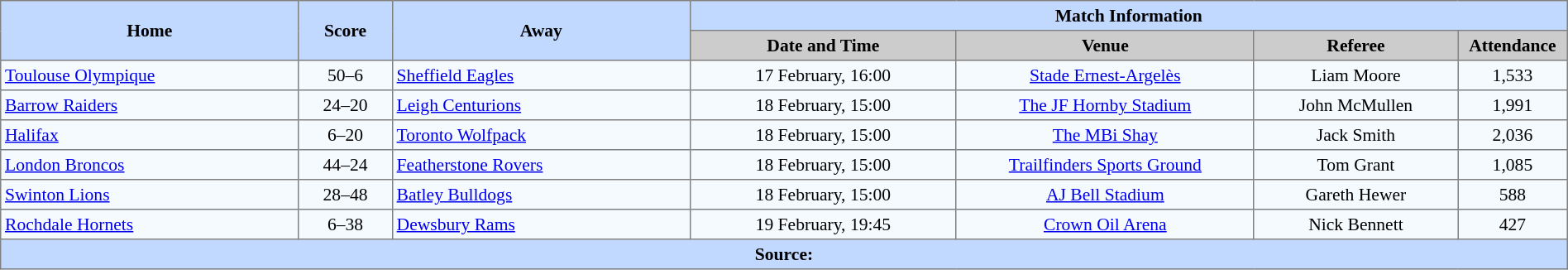<table border="1" cellpadding="3" cellspacing="0" style="border-collapse:collapse; font-size:90%; text-align:center; width:100%;">
<tr style="background:#c1d8ff;">
<th rowspan="2" style="width:19%;">Home</th>
<th rowspan="2" style="width:6%;">Score</th>
<th rowspan="2" style="width:19%;">Away</th>
<th colspan=4>Match Information</th>
</tr>
<tr style="background:#ccc;">
<th width=17%>Date and Time</th>
<th width=19%>Venue</th>
<th width=13%>Referee</th>
<th width=7%>Attendance</th>
</tr>
<tr style="background:#f5faff;">
<td align=left> <a href='#'>Toulouse Olympique</a></td>
<td>50–6 </td>
<td align=left> <a href='#'>Sheffield Eagles</a></td>
<td>17 February, 16:00</td>
<td><a href='#'>Stade Ernest-Argelès</a></td>
<td>Liam Moore</td>
<td>1,533</td>
</tr>
<tr style="background:#f5faff;">
<td align=left> <a href='#'>Barrow Raiders</a></td>
<td>24–20</td>
<td align=left> <a href='#'>Leigh Centurions</a></td>
<td>18 February, 15:00</td>
<td><a href='#'>The JF Hornby Stadium</a></td>
<td>John McMullen</td>
<td>1,991</td>
</tr>
<tr style="background:#f5faff;">
<td align=left> <a href='#'>Halifax</a></td>
<td>6–20</td>
<td align=left> <a href='#'>Toronto Wolfpack</a></td>
<td>18 February, 15:00</td>
<td><a href='#'>The MBi Shay</a></td>
<td>Jack Smith</td>
<td>2,036</td>
</tr>
<tr style="background:#f5faff;">
<td align=left> <a href='#'>London Broncos</a></td>
<td>44–24</td>
<td align=left> <a href='#'>Featherstone Rovers</a></td>
<td>18 February, 15:00</td>
<td><a href='#'>Trailfinders Sports Ground</a></td>
<td>Tom Grant</td>
<td>1,085</td>
</tr>
<tr style="background:#f5faff;">
<td align=left> <a href='#'>Swinton Lions</a></td>
<td>28–48</td>
<td align=left> <a href='#'>Batley Bulldogs</a></td>
<td>18 February, 15:00</td>
<td><a href='#'>AJ Bell Stadium</a></td>
<td>Gareth Hewer</td>
<td>588</td>
</tr>
<tr style="background:#f5faff;">
<td align=left> <a href='#'>Rochdale Hornets</a></td>
<td>6–38</td>
<td align=left> <a href='#'>Dewsbury Rams</a></td>
<td>19 February, 19:45</td>
<td><a href='#'>Crown Oil Arena</a></td>
<td>Nick Bennett</td>
<td>427</td>
</tr>
<tr style="background:#c1d8ff;">
<th colspan=7>Source:</th>
</tr>
</table>
